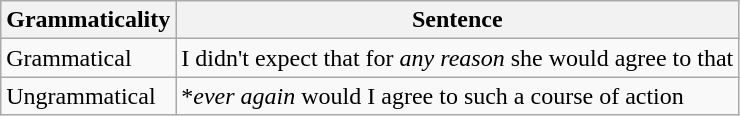<table class="wikitable sortable">
<tr>
<th>Grammaticality</th>
<th>Sentence</th>
</tr>
<tr>
<td>Grammatical</td>
<td>I didn't expect that for <em>any reason</em> she would agree to that</td>
</tr>
<tr>
<td>Ungrammatical</td>
<td>*<em>ever again</em> would I agree to such a course of action</td>
</tr>
</table>
